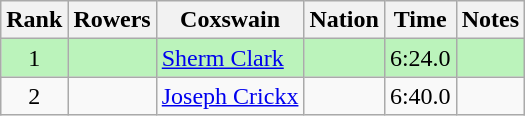<table class="wikitable sortable" style="text-align:center">
<tr>
<th>Rank</th>
<th>Rowers</th>
<th>Coxswain</th>
<th>Nation</th>
<th>Time</th>
<th>Notes</th>
</tr>
<tr bgcolor=bbf3bb>
<td>1</td>
<td align=left></td>
<td align=left><a href='#'>Sherm Clark</a></td>
<td align=left></td>
<td>6:24.0</td>
<td></td>
</tr>
<tr>
<td>2</td>
<td align=left></td>
<td align=left><a href='#'>Joseph Crickx</a></td>
<td align=left></td>
<td>6:40.0</td>
<td></td>
</tr>
</table>
